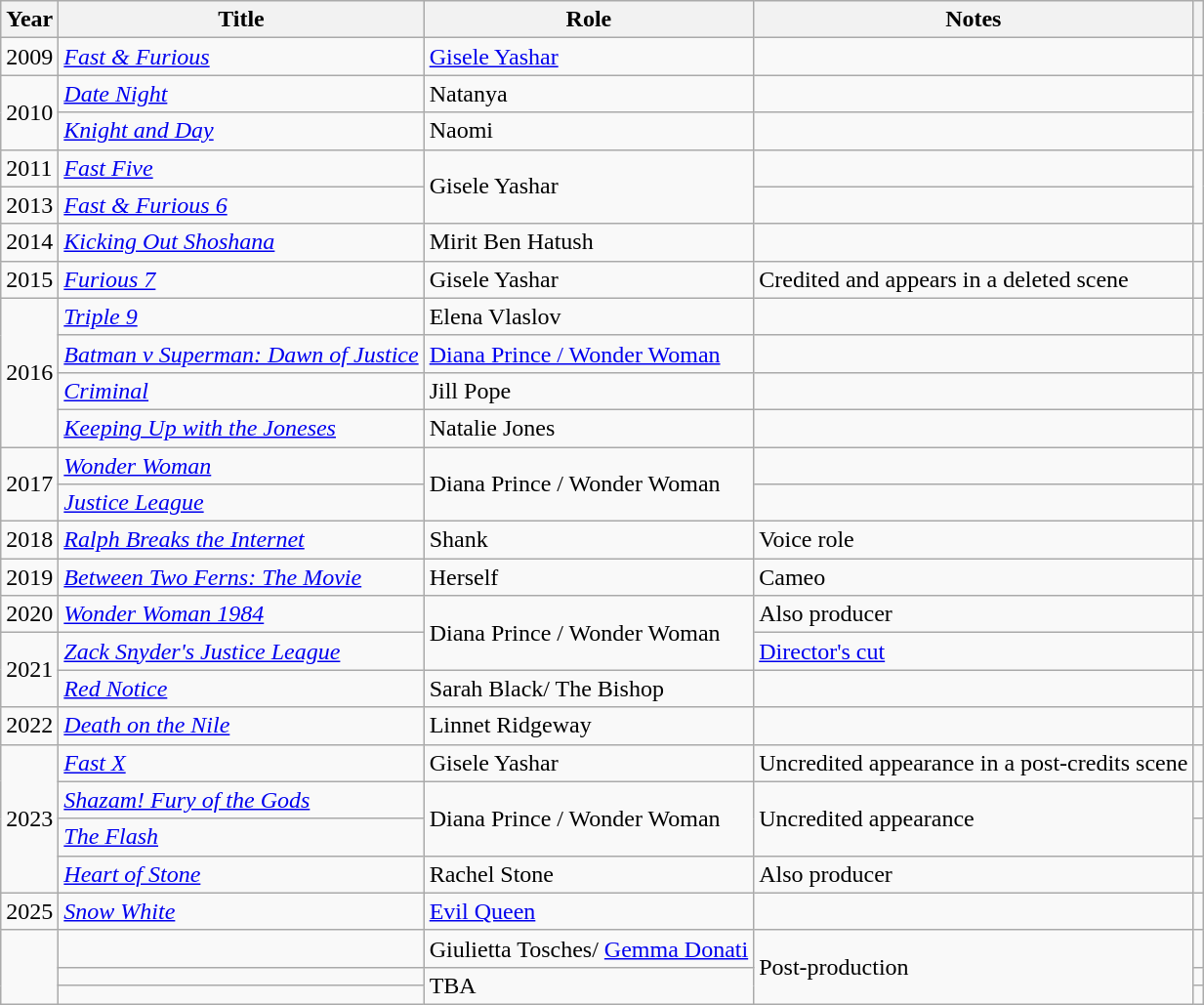<table class="wikitable sortable">
<tr>
<th>Year</th>
<th>Title</th>
<th>Role</th>
<th class="unsortable">Notes</th>
<th class="unsortable"></th>
</tr>
<tr>
<td>2009</td>
<td><em><a href='#'>Fast & Furious</a></em></td>
<td><a href='#'>Gisele Yashar</a></td>
<td></td>
<td></td>
</tr>
<tr>
<td rowspan=2>2010</td>
<td><em><a href='#'>Date Night</a></em></td>
<td>Natanya</td>
<td></td>
<td rowspan=2></td>
</tr>
<tr>
<td><em><a href='#'>Knight and Day</a></em></td>
<td>Naomi</td>
<td></td>
</tr>
<tr>
<td>2011</td>
<td><em><a href='#'>Fast Five</a></em></td>
<td rowspan=2>Gisele Yashar</td>
<td></td>
<td rowspan=2></td>
</tr>
<tr>
<td>2013</td>
<td><em><a href='#'>Fast & Furious 6</a></em></td>
<td></td>
</tr>
<tr>
<td>2014</td>
<td><em><a href='#'>Kicking Out Shoshana</a></em></td>
<td>Mirit Ben Hatush</td>
<td></td>
<td></td>
</tr>
<tr>
<td>2015</td>
<td><em><a href='#'>Furious 7</a></em></td>
<td>Gisele Yashar</td>
<td>Credited and appears in a deleted scene</td>
<td></td>
</tr>
<tr>
<td rowspan=4>2016</td>
<td><em><a href='#'>Triple 9</a></em></td>
<td>Elena Vlaslov</td>
<td></td>
<td></td>
</tr>
<tr>
<td><em><a href='#'>Batman v Superman: Dawn of Justice</a></em></td>
<td><a href='#'>Diana Prince / Wonder Woman</a></td>
<td></td>
<td></td>
</tr>
<tr>
<td><em><a href='#'>Criminal</a></em></td>
<td>Jill Pope</td>
<td></td>
<td></td>
</tr>
<tr>
<td><em><a href='#'>Keeping Up with the Joneses</a></em></td>
<td>Natalie Jones</td>
<td></td>
<td></td>
</tr>
<tr>
<td rowspan=2>2017</td>
<td><em><a href='#'>Wonder Woman</a></em></td>
<td rowspan=2>Diana Prince / Wonder Woman</td>
<td></td>
<td></td>
</tr>
<tr>
<td><em><a href='#'>Justice League</a></em></td>
<td></td>
<td></td>
</tr>
<tr>
<td>2018</td>
<td><em><a href='#'>Ralph Breaks the Internet</a></em></td>
<td>Shank</td>
<td>Voice role</td>
<td></td>
</tr>
<tr>
<td>2019</td>
<td><em><a href='#'>Between Two Ferns: The Movie</a></em></td>
<td>Herself</td>
<td>Cameo</td>
<td></td>
</tr>
<tr>
<td>2020</td>
<td><em><a href='#'>Wonder Woman 1984</a></em></td>
<td rowspan=2>Diana Prince / Wonder Woman</td>
<td>Also producer</td>
<td></td>
</tr>
<tr>
<td rowspan=2>2021</td>
<td><em><a href='#'>Zack Snyder's Justice League</a></em></td>
<td><a href='#'>Director's cut</a></td>
<td></td>
</tr>
<tr>
<td><em><a href='#'>Red Notice</a></em></td>
<td>Sarah Black/ The Bishop</td>
<td></td>
<td></td>
</tr>
<tr>
<td>2022</td>
<td><em><a href='#'>Death on the Nile</a></em></td>
<td>Linnet Ridgeway</td>
<td></td>
<td></td>
</tr>
<tr>
<td rowspan=4>2023</td>
<td><em><a href='#'>Fast X</a></em></td>
<td>Gisele Yashar</td>
<td>Uncredited appearance in a post-credits scene</td>
<td></td>
</tr>
<tr>
<td><em><a href='#'>Shazam! Fury of the Gods</a></em></td>
<td rowspan=2>Diana Prince / Wonder Woman</td>
<td rowspan=2>Uncredited appearance</td>
<td></td>
</tr>
<tr>
<td><em><a href='#'>The Flash</a></em></td>
<td></td>
</tr>
<tr>
<td><em><a href='#'>Heart of Stone</a></em></td>
<td>Rachel Stone</td>
<td>Also producer</td>
<td></td>
</tr>
<tr>
<td>2025</td>
<td><em><a href='#'>Snow White</a></em></td>
<td><a href='#'>Evil Queen</a></td>
<td></td>
<td></td>
</tr>
<tr>
<td rowspan="3"></td>
<td></td>
<td>Giulietta Tosches/ <a href='#'>Gemma Donati</a></td>
<td rowspan="3">Post-production</td>
<td></td>
</tr>
<tr>
<td></td>
<td rowspan="2">TBA</td>
<td></td>
</tr>
<tr>
<td></td>
<td></td>
</tr>
</table>
